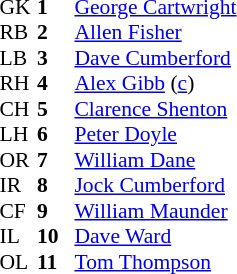<table cellspacing="0" cellpadding="0" style="font-size:90%; margin:0.2em auto;">
<tr>
<th width="25"></th>
<th width="25"></th>
</tr>
<tr>
<td>GK</td>
<td><strong>1</strong></td>
<td><a href='#'>George Cartwright</a></td>
</tr>
<tr>
<td>RB</td>
<td><strong>2</strong></td>
<td><a href='#'>Allen Fisher</a></td>
</tr>
<tr>
<td>LB</td>
<td><strong>3</strong></td>
<td><a href='#'>Dave Cumberford</a></td>
</tr>
<tr>
<td>RH</td>
<td><strong>4</strong></td>
<td><a href='#'>Alex Gibb</a> (<a href='#'>c</a>)</td>
</tr>
<tr>
<td>CH</td>
<td><strong>5</strong></td>
<td><a href='#'>Clarence Shenton</a></td>
</tr>
<tr>
<td>LH</td>
<td><strong>6</strong></td>
<td><a href='#'>Peter Doyle</a></td>
</tr>
<tr>
<td>OR</td>
<td><strong>7</strong></td>
<td><a href='#'>William Dane</a></td>
</tr>
<tr>
<td>IR</td>
<td><strong>8</strong></td>
<td><a href='#'>Jock Cumberford</a></td>
</tr>
<tr>
<td>CF</td>
<td><strong>9</strong></td>
<td><a href='#'>William Maunder</a></td>
</tr>
<tr>
<td>IL</td>
<td><strong>10</strong></td>
<td><a href='#'>Dave Ward</a></td>
</tr>
<tr>
<td>OL</td>
<td><strong>11</strong></td>
<td><a href='#'>Tom Thompson</a></td>
</tr>
</table>
